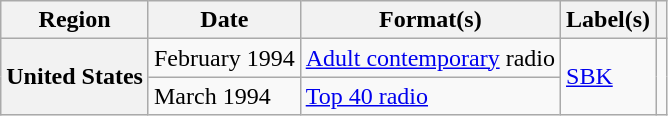<table class="wikitable plainrowheaders">
<tr>
<th scope="col">Region</th>
<th scope="col">Date</th>
<th scope="col">Format(s)</th>
<th scope="col">Label(s)</th>
<th scope="col"></th>
</tr>
<tr>
<th scope="row" rowspan="2">United States</th>
<td>February 1994</td>
<td><a href='#'>Adult contemporary</a> radio</td>
<td rowspan="2"><a href='#'>SBK</a></td>
<td rowspan="2"></td>
</tr>
<tr>
<td>March 1994</td>
<td><a href='#'>Top 40 radio</a></td>
</tr>
</table>
